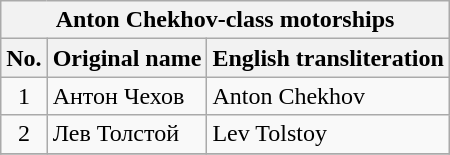<table class="wikitable" style="text-align:center">
<tr>
<th colspan="3" style="text-align:center">Anton Chekhov-class motorships</th>
</tr>
<tr>
<th>No.</th>
<th align=Left>Original name</th>
<th align=Left>English transliteration</th>
</tr>
<tr>
<td>1</td>
<td align=Left>Антон Чехов</td>
<td align=Left>Anton Chekhov</td>
</tr>
<tr>
<td>2</td>
<td align=Left>Лев Толстой</td>
<td align=Left>Lev Tolstoy</td>
</tr>
<tr>
</tr>
</table>
